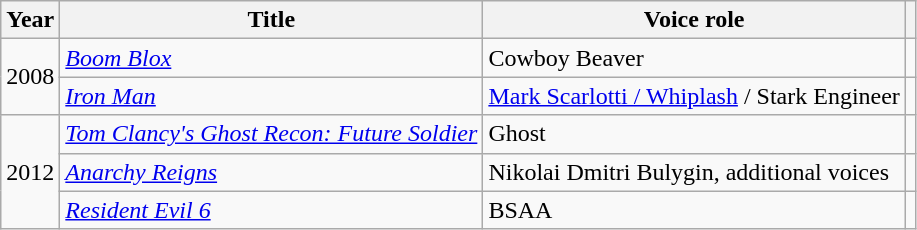<table class="wikitable sortable">
<tr>
<th>Year</th>
<th>Title</th>
<th>Voice role</th>
<th></th>
</tr>
<tr>
<td rowspan="2">2008</td>
<td><em><a href='#'>Boom Blox</a></em></td>
<td>Cowboy Beaver</td>
<td></td>
</tr>
<tr>
<td><em><a href='#'>Iron Man</a></em></td>
<td><a href='#'>Mark Scarlotti / Whiplash</a> / Stark Engineer</td>
<td></td>
</tr>
<tr>
<td rowspan="3">2012</td>
<td><em><a href='#'>Tom Clancy's Ghost Recon: Future Soldier</a></em></td>
<td>Ghost</td>
<td></td>
</tr>
<tr>
<td><em><a href='#'>Anarchy Reigns</a></em></td>
<td>Nikolai Dmitri Bulygin, additional voices</td>
<td></td>
</tr>
<tr>
<td><em><a href='#'>Resident Evil 6</a></em></td>
<td>BSAA</td>
<td></td>
</tr>
</table>
